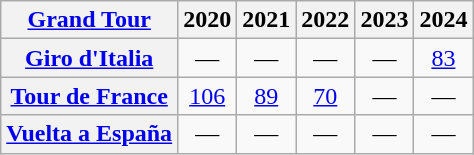<table class="wikitable plainrowheaders">
<tr>
<th scope="col"><a href='#'>Grand Tour</a></th>
<th scope="col">2020</th>
<th scope="col">2021</th>
<th scope="col">2022</th>
<th scope="col">2023</th>
<th scope="col">2024</th>
</tr>
<tr style="text-align:center;">
<th scope="row"> <a href='#'>Giro d'Italia</a></th>
<td>—</td>
<td>—</td>
<td>—</td>
<td>—</td>
<td><a href='#'>83</a></td>
</tr>
<tr style="text-align:center;">
<th scope="row"> <a href='#'>Tour de France</a></th>
<td><a href='#'>106</a></td>
<td><a href='#'>89</a></td>
<td><a href='#'>70</a></td>
<td>—</td>
<td>—</td>
</tr>
<tr style="text-align:center;">
<th scope="row"> <a href='#'>Vuelta a España</a></th>
<td>—</td>
<td>—</td>
<td>—</td>
<td>—</td>
<td>—</td>
</tr>
</table>
